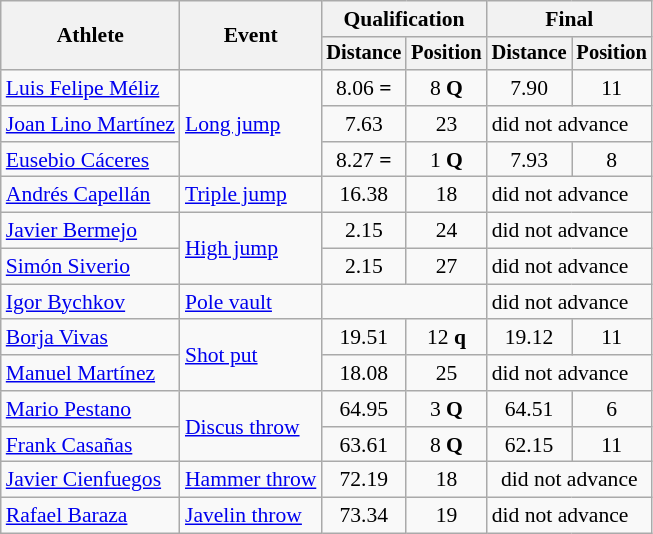<table class=wikitable style="font-size:90%">
<tr>
<th rowspan="2">Athlete</th>
<th rowspan="2">Event</th>
<th colspan="2">Qualification</th>
<th colspan="2">Final</th>
</tr>
<tr style="font-size:95%">
<th>Distance</th>
<th>Position</th>
<th>Distance</th>
<th>Position</th>
</tr>
<tr align=center>
<td align=left><a href='#'>Luis Felipe Méliz</a></td>
<td align=left rowspan=3><a href='#'>Long jump</a></td>
<td align=center>8.06 <strong>=</strong></td>
<td align=center>8 <strong>Q</strong></td>
<td align=center>7.90</td>
<td align=center>11</td>
</tr>
<tr>
<td align=left><a href='#'>Joan Lino Martínez</a></td>
<td align=center>7.63</td>
<td align=center>23</td>
<td colspan=2>did not advance</td>
</tr>
<tr>
<td align=left><a href='#'>Eusebio Cáceres</a></td>
<td align=center>8.27 <strong>=</strong></td>
<td align=center>1 <strong>Q</strong></td>
<td align=center>7.93</td>
<td align=center>8</td>
</tr>
<tr>
<td align=left><a href='#'>Andrés Capellán</a></td>
<td align=left><a href='#'>Triple jump</a></td>
<td align=center>16.38 <strong></strong></td>
<td align=center>18</td>
<td colspan=2>did not advance</td>
</tr>
<tr>
<td align=left><a href='#'>Javier Bermejo</a></td>
<td align=left rowspan=2><a href='#'>High jump</a></td>
<td align=center>2.15</td>
<td align=center>24</td>
<td colspan=2>did not advance</td>
</tr>
<tr>
<td align=left><a href='#'>Simón Siverio</a></td>
<td align=center>2.15</td>
<td align=center>27</td>
<td colspan=2>did not advance</td>
</tr>
<tr>
<td align=left><a href='#'>Igor Bychkov</a></td>
<td align=left><a href='#'>Pole vault</a></td>
<td align=center colspan=2></td>
<td colspan=2>did not advance</td>
</tr>
<tr>
<td align=left><a href='#'>Borja Vivas</a></td>
<td align=left rowspan=2><a href='#'>Shot put</a></td>
<td align=center>19.51</td>
<td align=center>12 <strong>q</strong></td>
<td align=center>19.12</td>
<td align=center>11</td>
</tr>
<tr>
<td align=left><a href='#'>Manuel Martínez</a></td>
<td align=center>18.08</td>
<td align=center>25</td>
<td colspan=2>did not advance</td>
</tr>
<tr>
<td align=left><a href='#'>Mario Pestano</a></td>
<td align=left rowspan=2><a href='#'>Discus throw</a></td>
<td align=center>64.95</td>
<td align=center>3 <strong>Q</strong></td>
<td align=center>64.51</td>
<td align=center>6</td>
</tr>
<tr>
<td align=left><a href='#'>Frank Casañas</a></td>
<td align=center>63.61</td>
<td align=center>8 <strong>Q</strong></td>
<td align=center>62.15</td>
<td align=center>11</td>
</tr>
<tr>
<td align=left><a href='#'>Javier Cienfuegos</a></td>
<td align=left><a href='#'>Hammer throw</a></td>
<td align=center>72.19 <strong></strong></td>
<td align=center>18</td>
<td align=center colspan=2>did not advance</td>
</tr>
<tr>
<td align=left><a href='#'>Rafael Baraza</a></td>
<td align=left><a href='#'>Javelin throw</a></td>
<td align=center>73.34</td>
<td align=center>19</td>
<td colspan=2>did not advance</td>
</tr>
</table>
